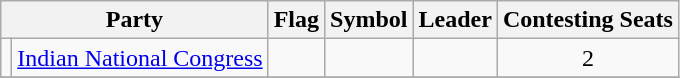<table class="wikitable" style="text-align:center">
<tr>
<th colspan="2">Party</th>
<th>Flag</th>
<th>Symbol</th>
<th>Leader</th>
<th>Contesting Seats</th>
</tr>
<tr>
<td></td>
<td><a href='#'>Indian National Congress</a></td>
<td></td>
<td></td>
<td></td>
<td>2</td>
</tr>
<tr>
</tr>
</table>
